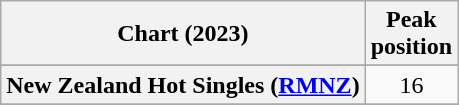<table class="wikitable sortable plainrowheaders" style="text-align:center">
<tr>
<th scope="col">Chart (2023)</th>
<th scope="col">Peak<br>position</th>
</tr>
<tr>
</tr>
<tr>
</tr>
<tr>
<th scope="row">New Zealand Hot Singles (<a href='#'>RMNZ</a>)</th>
<td>16</td>
</tr>
<tr>
</tr>
<tr>
</tr>
<tr>
</tr>
<tr>
</tr>
</table>
